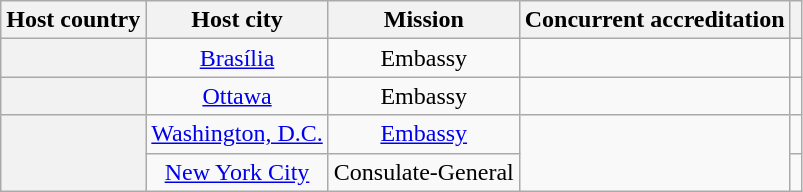<table class="wikitable plainrowheaders" style="text-align:center;">
<tr>
<th scope="col">Host country</th>
<th scope="col">Host city</th>
<th scope="col">Mission</th>
<th scope="col">Concurrent accreditation</th>
<th scope="col"></th>
</tr>
<tr>
<th scope="row"></th>
<td><a href='#'>Brasília</a></td>
<td>Embassy</td>
<td></td>
<td></td>
</tr>
<tr>
<th scope="row"></th>
<td><a href='#'>Ottawa</a></td>
<td>Embassy</td>
<td></td>
<td></td>
</tr>
<tr>
<th scope="row" rowspan="2"></th>
<td><a href='#'>Washington, D.C.</a></td>
<td><a href='#'>Embassy</a></td>
<td rowspan="2"></td>
<td></td>
</tr>
<tr>
<td><a href='#'>New York City</a></td>
<td>Consulate-General</td>
<td></td>
</tr>
</table>
